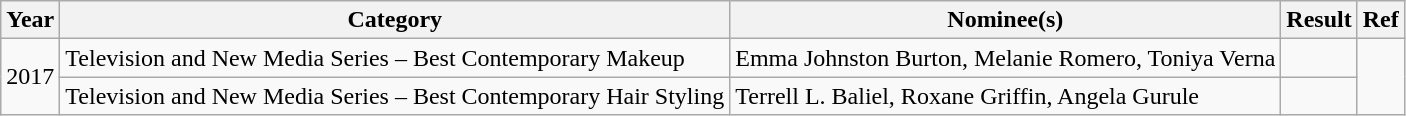<table class="wikitable">
<tr>
<th>Year</th>
<th>Category</th>
<th>Nominee(s)</th>
<th>Result</th>
<th>Ref</th>
</tr>
<tr>
<td rowspan=2>2017</td>
<td>Television and New Media Series – Best Contemporary Makeup</td>
<td>Emma Johnston Burton, Melanie Romero, Toniya Verna</td>
<td></td>
<td rowspan=2></td>
</tr>
<tr>
<td>Television and New Media Series – Best Contemporary Hair Styling</td>
<td>Terrell L. Baliel, Roxane Griffin, Angela Gurule</td>
<td></td>
</tr>
</table>
